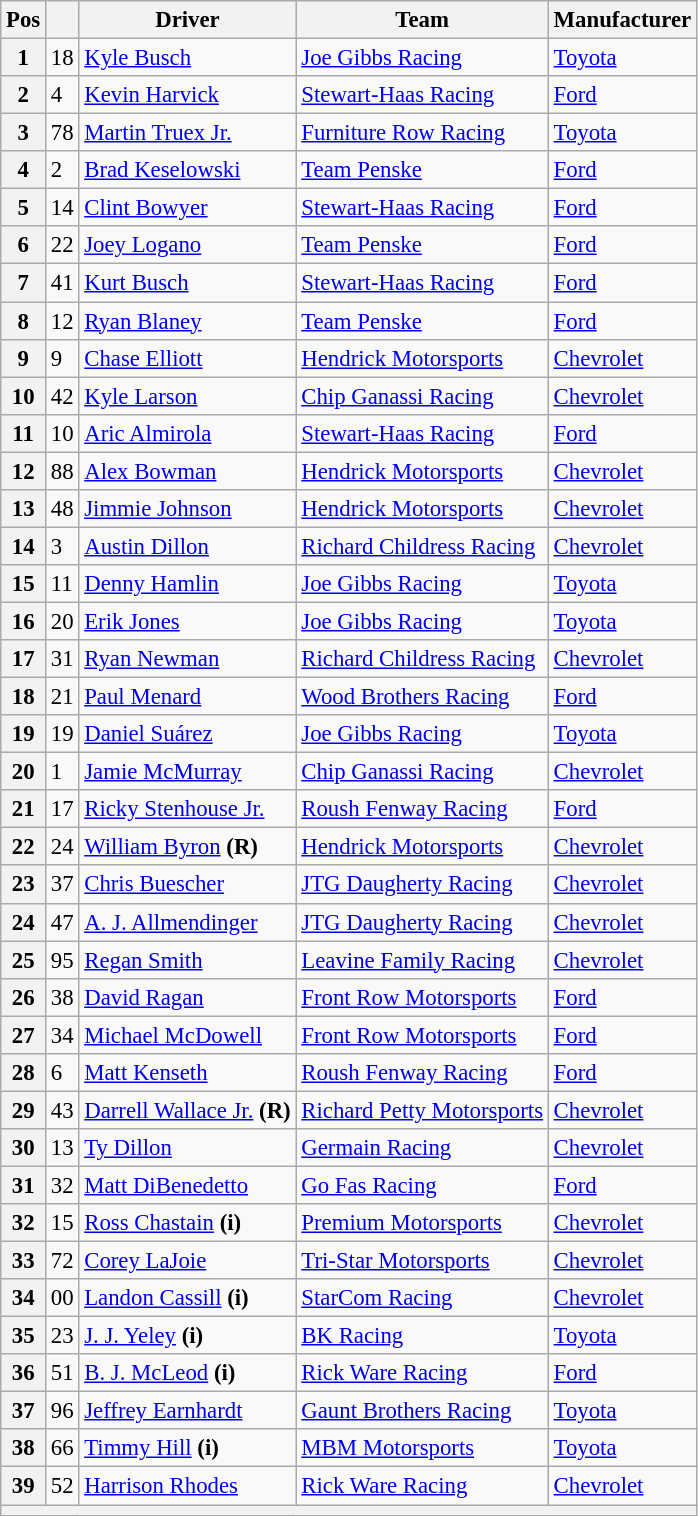<table class="wikitable" style="font-size:95%">
<tr>
<th>Pos</th>
<th></th>
<th>Driver</th>
<th>Team</th>
<th>Manufacturer</th>
</tr>
<tr>
<th>1</th>
<td>18</td>
<td><a href='#'>Kyle Busch</a></td>
<td><a href='#'>Joe Gibbs Racing</a></td>
<td><a href='#'>Toyota</a></td>
</tr>
<tr>
<th>2</th>
<td>4</td>
<td><a href='#'>Kevin Harvick</a></td>
<td><a href='#'>Stewart-Haas Racing</a></td>
<td><a href='#'>Ford</a></td>
</tr>
<tr>
<th>3</th>
<td>78</td>
<td><a href='#'>Martin Truex Jr.</a></td>
<td><a href='#'>Furniture Row Racing</a></td>
<td><a href='#'>Toyota</a></td>
</tr>
<tr>
<th>4</th>
<td>2</td>
<td><a href='#'>Brad Keselowski</a></td>
<td><a href='#'>Team Penske</a></td>
<td><a href='#'>Ford</a></td>
</tr>
<tr>
<th>5</th>
<td>14</td>
<td><a href='#'>Clint Bowyer</a></td>
<td><a href='#'>Stewart-Haas Racing</a></td>
<td><a href='#'>Ford</a></td>
</tr>
<tr>
<th>6</th>
<td>22</td>
<td><a href='#'>Joey Logano</a></td>
<td><a href='#'>Team Penske</a></td>
<td><a href='#'>Ford</a></td>
</tr>
<tr>
<th>7</th>
<td>41</td>
<td><a href='#'>Kurt Busch</a></td>
<td><a href='#'>Stewart-Haas Racing</a></td>
<td><a href='#'>Ford</a></td>
</tr>
<tr>
<th>8</th>
<td>12</td>
<td><a href='#'>Ryan Blaney</a></td>
<td><a href='#'>Team Penske</a></td>
<td><a href='#'>Ford</a></td>
</tr>
<tr>
<th>9</th>
<td>9</td>
<td><a href='#'>Chase Elliott</a></td>
<td><a href='#'>Hendrick Motorsports</a></td>
<td><a href='#'>Chevrolet</a></td>
</tr>
<tr>
<th>10</th>
<td>42</td>
<td><a href='#'>Kyle Larson</a></td>
<td><a href='#'>Chip Ganassi Racing</a></td>
<td><a href='#'>Chevrolet</a></td>
</tr>
<tr>
<th>11</th>
<td>10</td>
<td><a href='#'>Aric Almirola</a></td>
<td><a href='#'>Stewart-Haas Racing</a></td>
<td><a href='#'>Ford</a></td>
</tr>
<tr>
<th>12</th>
<td>88</td>
<td><a href='#'>Alex Bowman</a></td>
<td><a href='#'>Hendrick Motorsports</a></td>
<td><a href='#'>Chevrolet</a></td>
</tr>
<tr>
<th>13</th>
<td>48</td>
<td><a href='#'>Jimmie Johnson</a></td>
<td><a href='#'>Hendrick Motorsports</a></td>
<td><a href='#'>Chevrolet</a></td>
</tr>
<tr>
<th>14</th>
<td>3</td>
<td><a href='#'>Austin Dillon</a></td>
<td><a href='#'>Richard Childress Racing</a></td>
<td><a href='#'>Chevrolet</a></td>
</tr>
<tr>
<th>15</th>
<td>11</td>
<td><a href='#'>Denny Hamlin</a></td>
<td><a href='#'>Joe Gibbs Racing</a></td>
<td><a href='#'>Toyota</a></td>
</tr>
<tr>
<th>16</th>
<td>20</td>
<td><a href='#'>Erik Jones</a></td>
<td><a href='#'>Joe Gibbs Racing</a></td>
<td><a href='#'>Toyota</a></td>
</tr>
<tr>
<th>17</th>
<td>31</td>
<td><a href='#'>Ryan Newman</a></td>
<td><a href='#'>Richard Childress Racing</a></td>
<td><a href='#'>Chevrolet</a></td>
</tr>
<tr>
<th>18</th>
<td>21</td>
<td><a href='#'>Paul Menard</a></td>
<td><a href='#'>Wood Brothers Racing</a></td>
<td><a href='#'>Ford</a></td>
</tr>
<tr>
<th>19</th>
<td>19</td>
<td><a href='#'>Daniel Suárez</a></td>
<td><a href='#'>Joe Gibbs Racing</a></td>
<td><a href='#'>Toyota</a></td>
</tr>
<tr>
<th>20</th>
<td>1</td>
<td><a href='#'>Jamie McMurray</a></td>
<td><a href='#'>Chip Ganassi Racing</a></td>
<td><a href='#'>Chevrolet</a></td>
</tr>
<tr>
<th>21</th>
<td>17</td>
<td><a href='#'>Ricky Stenhouse Jr.</a></td>
<td><a href='#'>Roush Fenway Racing</a></td>
<td><a href='#'>Ford</a></td>
</tr>
<tr>
<th>22</th>
<td>24</td>
<td><a href='#'>William Byron</a> <strong>(R)</strong></td>
<td><a href='#'>Hendrick Motorsports</a></td>
<td><a href='#'>Chevrolet</a></td>
</tr>
<tr>
<th>23</th>
<td>37</td>
<td><a href='#'>Chris Buescher</a></td>
<td><a href='#'>JTG Daugherty Racing</a></td>
<td><a href='#'>Chevrolet</a></td>
</tr>
<tr>
<th>24</th>
<td>47</td>
<td><a href='#'>A. J. Allmendinger</a></td>
<td><a href='#'>JTG Daugherty Racing</a></td>
<td><a href='#'>Chevrolet</a></td>
</tr>
<tr>
<th>25</th>
<td>95</td>
<td><a href='#'>Regan Smith</a></td>
<td><a href='#'>Leavine Family Racing</a></td>
<td><a href='#'>Chevrolet</a></td>
</tr>
<tr>
<th>26</th>
<td>38</td>
<td><a href='#'>David Ragan</a></td>
<td><a href='#'>Front Row Motorsports</a></td>
<td><a href='#'>Ford</a></td>
</tr>
<tr>
<th>27</th>
<td>34</td>
<td><a href='#'>Michael McDowell</a></td>
<td><a href='#'>Front Row Motorsports</a></td>
<td><a href='#'>Ford</a></td>
</tr>
<tr>
<th>28</th>
<td>6</td>
<td><a href='#'>Matt Kenseth</a></td>
<td><a href='#'>Roush Fenway Racing</a></td>
<td><a href='#'>Ford</a></td>
</tr>
<tr>
<th>29</th>
<td>43</td>
<td><a href='#'>Darrell Wallace Jr.</a> <strong>(R)</strong></td>
<td><a href='#'>Richard Petty Motorsports</a></td>
<td><a href='#'>Chevrolet</a></td>
</tr>
<tr>
<th>30</th>
<td>13</td>
<td><a href='#'>Ty Dillon</a></td>
<td><a href='#'>Germain Racing</a></td>
<td><a href='#'>Chevrolet</a></td>
</tr>
<tr>
<th>31</th>
<td>32</td>
<td><a href='#'>Matt DiBenedetto</a></td>
<td><a href='#'>Go Fas Racing</a></td>
<td><a href='#'>Ford</a></td>
</tr>
<tr>
<th>32</th>
<td>15</td>
<td><a href='#'>Ross Chastain</a> <strong>(i)</strong></td>
<td><a href='#'>Premium Motorsports</a></td>
<td><a href='#'>Chevrolet</a></td>
</tr>
<tr>
<th>33</th>
<td>72</td>
<td><a href='#'>Corey LaJoie</a></td>
<td><a href='#'>Tri-Star Motorsports</a></td>
<td><a href='#'>Chevrolet</a></td>
</tr>
<tr>
<th>34</th>
<td>00</td>
<td><a href='#'>Landon Cassill</a> <strong>(i)</strong></td>
<td><a href='#'>StarCom Racing</a></td>
<td><a href='#'>Chevrolet</a></td>
</tr>
<tr>
<th>35</th>
<td>23</td>
<td><a href='#'>J. J. Yeley</a> <strong>(i)</strong></td>
<td><a href='#'>BK Racing</a></td>
<td><a href='#'>Toyota</a></td>
</tr>
<tr>
<th>36</th>
<td>51</td>
<td><a href='#'>B. J. McLeod</a> <strong>(i)</strong></td>
<td><a href='#'>Rick Ware Racing</a></td>
<td><a href='#'>Ford</a></td>
</tr>
<tr>
<th>37</th>
<td>96</td>
<td><a href='#'>Jeffrey Earnhardt</a></td>
<td><a href='#'>Gaunt Brothers Racing</a></td>
<td><a href='#'>Toyota</a></td>
</tr>
<tr>
<th>38</th>
<td>66</td>
<td><a href='#'>Timmy Hill</a> <strong>(i)</strong></td>
<td><a href='#'>MBM Motorsports</a></td>
<td><a href='#'>Toyota</a></td>
</tr>
<tr>
<th>39</th>
<td>52</td>
<td><a href='#'>Harrison Rhodes</a></td>
<td><a href='#'>Rick Ware Racing</a></td>
<td><a href='#'>Chevrolet</a></td>
</tr>
<tr>
<th colspan="8"></th>
</tr>
</table>
